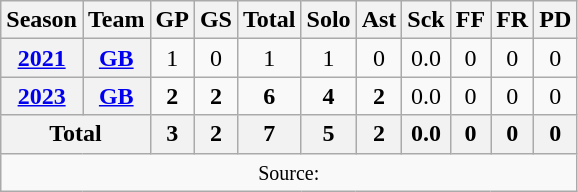<table class="wikitable" style="text-align: center;">
<tr>
<th>Season</th>
<th>Team</th>
<th>GP</th>
<th>GS</th>
<th>Total</th>
<th>Solo</th>
<th>Ast</th>
<th>Sck</th>
<th>FF</th>
<th>FR</th>
<th>PD</th>
</tr>
<tr>
<th><a href='#'>2021</a></th>
<th><a href='#'>GB</a></th>
<td>1</td>
<td>0</td>
<td>1</td>
<td>1</td>
<td>0</td>
<td>0.0</td>
<td>0</td>
<td>0</td>
<td>0</td>
</tr>
<tr>
<th><a href='#'>2023</a></th>
<th><a href='#'>GB</a></th>
<td><strong>2</strong></td>
<td><strong>2</strong></td>
<td><strong>6</strong></td>
<td><strong>4</strong></td>
<td><strong>2</strong></td>
<td>0.0</td>
<td>0</td>
<td>0</td>
<td>0</td>
</tr>
<tr>
<th colspan="2">Total</th>
<th>3</th>
<th>2</th>
<th>7</th>
<th>5</th>
<th>2</th>
<th>0.0</th>
<th>0</th>
<th>0</th>
<th>0</th>
</tr>
<tr>
<td colspan="11"><small>Source: </small></td>
</tr>
</table>
